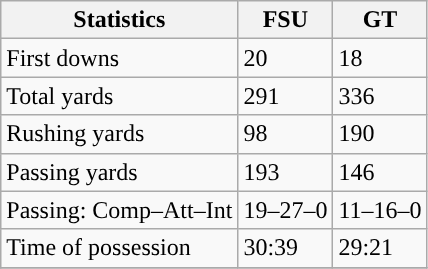<table class="wikitable" style="float: left;">
<tr>
<th>Statistics</th>
<th>FSU</th>
<th>GT</th>
</tr>
<tr>
<td>First downs</td>
<td>20</td>
<td>18</td>
</tr>
<tr>
<td>Total yards</td>
<td>291</td>
<td>336</td>
</tr>
<tr>
<td>Rushing yards</td>
<td>98</td>
<td>190</td>
</tr>
<tr>
<td>Passing yards</td>
<td>193</td>
<td>146</td>
</tr>
<tr>
<td>Passing: Comp–Att–Int</td>
<td>19–27–0</td>
<td>11–16–0</td>
</tr>
<tr>
<td>Time of possession</td>
<td>30:39</td>
<td>29:21</td>
</tr>
<tr>
</tr>
</table>
